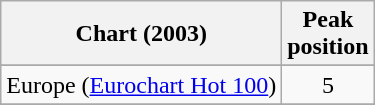<table class="wikitable sortable">
<tr>
<th>Chart (2003)</th>
<th>Peak<br>position</th>
</tr>
<tr>
</tr>
<tr>
</tr>
<tr>
</tr>
<tr>
<td>Europe (<a href='#'>Eurochart Hot 100</a>)</td>
<td align="center">5</td>
</tr>
<tr>
</tr>
<tr>
</tr>
<tr>
</tr>
<tr>
</tr>
<tr>
</tr>
<tr>
</tr>
<tr>
</tr>
<tr>
</tr>
</table>
